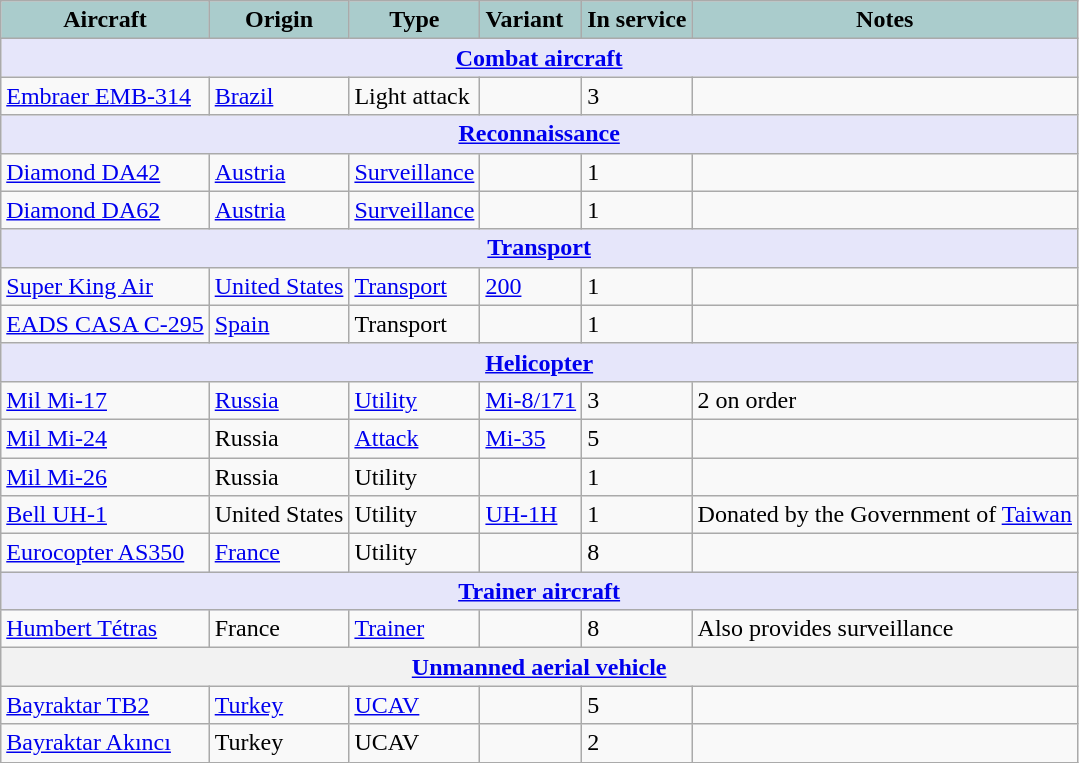<table class="wikitable">
<tr>
<th style="text-align:center; background:#acc;">Aircraft</th>
<th style="text-align: center; background:#acc;">Origin</th>
<th style="text-align:l center; background:#acc;">Type</th>
<th style="text-align:left; background:#acc;">Variant</th>
<th style="text-align:center; background:#acc;">In service</th>
<th style="text-align: center; background:#acc;">Notes</th>
</tr>
<tr>
<th style="align: center; background: lavender;" colspan="7"><a href='#'>Combat aircraft</a></th>
</tr>
<tr>
<td><a href='#'>Embraer EMB-314</a></td>
<td><a href='#'>Brazil</a></td>
<td>Light attack</td>
<td></td>
<td>3</td>
<td></td>
</tr>
<tr>
<th style="align: center; background: lavender;" colspan="7"><a href='#'>Reconnaissance</a></th>
</tr>
<tr>
<td><a href='#'>Diamond DA42</a></td>
<td><a href='#'>Austria</a></td>
<td><a href='#'>Surveillance</a></td>
<td></td>
<td>1</td>
<td></td>
</tr>
<tr>
<td><a href='#'>Diamond DA62</a></td>
<td><a href='#'>Austria</a></td>
<td><a href='#'>Surveillance</a></td>
<td></td>
<td>1</td>
<td></td>
</tr>
<tr>
<th style="align: center; background: lavender;" colspan="7"><a href='#'>Transport</a></th>
</tr>
<tr>
<td><a href='#'>Super King Air</a></td>
<td><a href='#'>United States</a></td>
<td><a href='#'>Transport</a></td>
<td><a href='#'>200</a></td>
<td>1</td>
<td></td>
</tr>
<tr>
<td><a href='#'>EADS CASA C-295</a></td>
<td><a href='#'>Spain</a></td>
<td>Transport</td>
<td></td>
<td>1</td>
<td></td>
</tr>
<tr>
<th style="align: center; background: lavender;" colspan="7"><a href='#'>Helicopter</a></th>
</tr>
<tr>
<td><a href='#'>Mil Mi-17</a></td>
<td><a href='#'>Russia</a></td>
<td><a href='#'>Utility</a></td>
<td><a href='#'>Mi-8/171</a></td>
<td>3</td>
<td>2 on order</td>
</tr>
<tr>
<td><a href='#'>Mil Mi-24</a></td>
<td>Russia</td>
<td><a href='#'>Attack</a></td>
<td><a href='#'>Mi-35</a></td>
<td>5</td>
<td></td>
</tr>
<tr>
<td><a href='#'>Mil Mi-26</a></td>
<td>Russia</td>
<td>Utility</td>
<td></td>
<td>1</td>
<td></td>
</tr>
<tr>
<td><a href='#'>Bell UH-1</a></td>
<td>United States</td>
<td>Utility</td>
<td><a href='#'>UH-1H</a></td>
<td>1</td>
<td>Donated by the Government of <a href='#'>Taiwan</a></td>
</tr>
<tr>
<td><a href='#'>Eurocopter AS350</a></td>
<td><a href='#'>France</a></td>
<td>Utility</td>
<td></td>
<td>8</td>
<td></td>
</tr>
<tr>
<th style="align: center; background: lavender;" colspan="7"><a href='#'>Trainer aircraft</a></th>
</tr>
<tr>
<td><a href='#'>Humbert Tétras</a></td>
<td>France</td>
<td><a href='#'>Trainer</a></td>
<td></td>
<td>8</td>
<td>Also provides surveillance</td>
</tr>
<tr>
<th colspan="6"><a href='#'>Unmanned aerial vehicle</a></th>
</tr>
<tr>
<td><a href='#'>Bayraktar TB2</a></td>
<td><a href='#'>Turkey</a></td>
<td><a href='#'>UCAV</a></td>
<td></td>
<td>5</td>
<td></td>
</tr>
<tr>
<td><a href='#'>Bayraktar Akıncı</a></td>
<td>Turkey</td>
<td>UCAV</td>
<td></td>
<td>2</td>
<td></td>
</tr>
</table>
